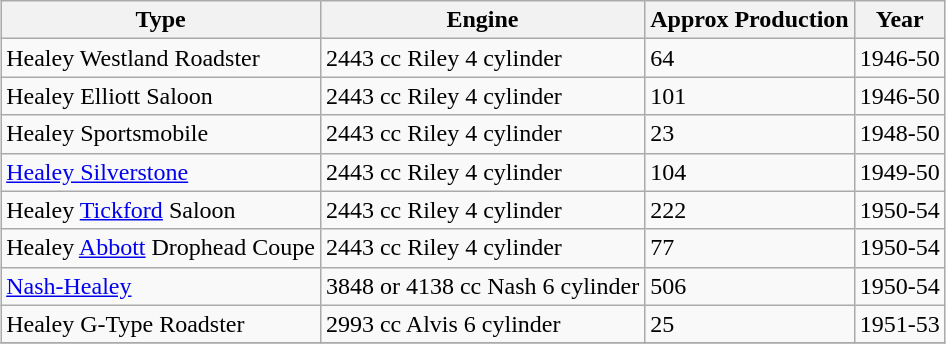<table class="wikitable" style="margin:1em auto;">
<tr>
<th>Type</th>
<th>Engine</th>
<th>Approx Production</th>
<th>Year</th>
</tr>
<tr>
<td>Healey Westland Roadster</td>
<td>2443 cc Riley 4 cylinder</td>
<td>64</td>
<td>1946-50</td>
</tr>
<tr>
<td>Healey Elliott Saloon</td>
<td>2443 cc Riley 4 cylinder</td>
<td>101</td>
<td>1946-50</td>
</tr>
<tr>
<td>Healey Sportsmobile</td>
<td>2443 cc Riley 4 cylinder</td>
<td>23</td>
<td>1948-50</td>
</tr>
<tr>
<td><a href='#'>Healey Silverstone</a></td>
<td>2443 cc Riley 4 cylinder</td>
<td>104</td>
<td>1949-50</td>
</tr>
<tr>
<td>Healey <a href='#'>Tickford</a> Saloon</td>
<td>2443 cc Riley 4 cylinder</td>
<td>222</td>
<td>1950-54</td>
</tr>
<tr>
<td>Healey <a href='#'>Abbott</a> Drophead Coupe</td>
<td>2443 cc Riley 4 cylinder</td>
<td>77</td>
<td>1950-54</td>
</tr>
<tr>
<td><a href='#'>Nash-Healey</a></td>
<td>3848 or 4138 cc Nash 6 cylinder</td>
<td>506</td>
<td>1950-54</td>
</tr>
<tr>
<td>Healey G-Type Roadster</td>
<td>2993 cc Alvis 6 cylinder</td>
<td>25</td>
<td>1951-53</td>
</tr>
<tr>
</tr>
</table>
